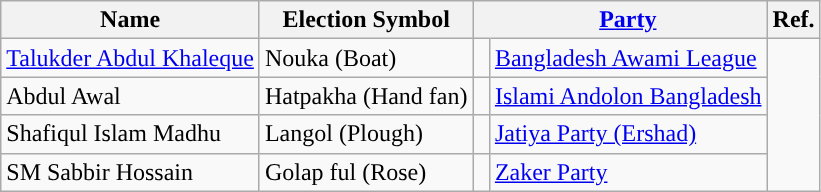<table class="wikitable">
<tr>
<th colspan="1">Name</th>
<th>Election Symbol</th>
<th class="unsortable"> </th>
<th style="border-left-style:hidden; padding:0.1em 0;"><a href='#'>Party</a></th>
<th>Ref.</th>
</tr>
<tr>
<td><a href='#'>Talukder Abdul Khaleque</a></td>
<td>Nouka (Boat)</td>
<td></td>
<td><a href='#'>Bangladesh Awami League</a></td>
<td rowspan="7"></td>
</tr>
<tr>
<td>Abdul Awal</td>
<td>Hatpakha (Hand fan)</td>
<td></td>
<td><a href='#'>Islami Andolon Bangladesh</a></td>
</tr>
<tr>
<td>Shafiqul Islam Madhu</td>
<td>Langol (Plough)</td>
<td></td>
<td><a href='#'>Jatiya Party (Ershad)</a></td>
</tr>
<tr>
<td>SM Sabbir Hossain</td>
<td>Golap ful (Rose)</td>
<td></td>
<td><a href='#'>Zaker Party</a></td>
</tr>
</table>
